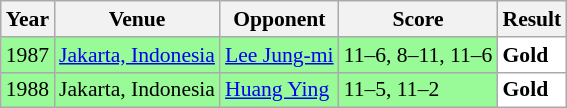<table class="sortable wikitable" style="font-size: 90%;">
<tr>
<th>Year</th>
<th>Venue</th>
<th>Opponent</th>
<th>Score</th>
<th>Result</th>
</tr>
<tr style="background:#98FB98">
<td align="center">1987</td>
<td align="left"><a href='#'>Jakarta, Indonesia</a></td>
<td align="left"> <a href='#'>Lee Jung-mi</a></td>
<td align="left">11–6, 8–11, 11–6</td>
<td style="text-align:left; background:white"> <strong>Gold</strong></td>
</tr>
<tr style="background:#98FB98">
<td align="center">1988</td>
<td align="left">Jakarta, Indonesia</td>
<td align="left"> <a href='#'>Huang Ying</a></td>
<td align="left">11–5, 11–2</td>
<td style="text-align:left; background:white"> <strong>Gold</strong></td>
</tr>
</table>
